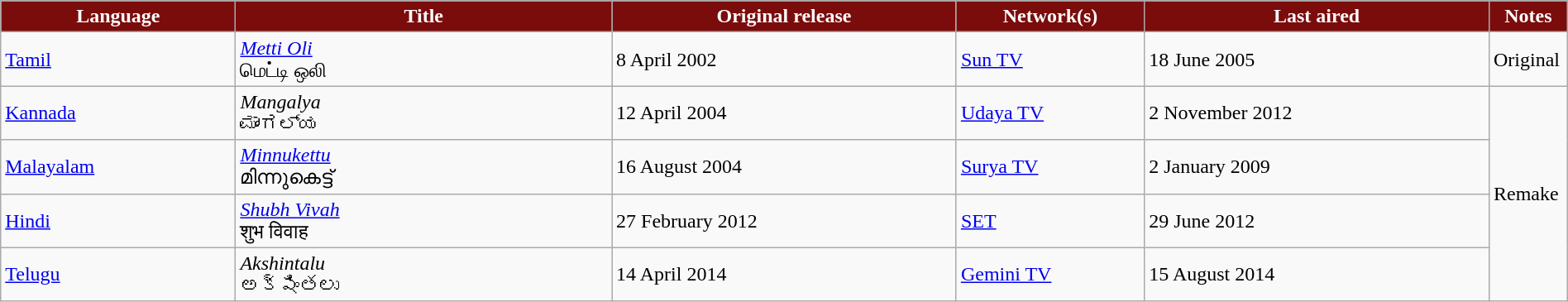<table class="wikitable" style="width:100%;">
<tr style="color:white">
<th style="background:#7b0c0c; width:15%;">Language</th>
<th style="background:#7b0c0c; width:24%;">Title</th>
<th style="background:#7b0c0c; width:22%;">Original release</th>
<th style="background:#7b0c0c; width:12%;">Network(s)</th>
<th style="background:#7b0c0c; width:22%;">Last aired</th>
<th style="background:#7b0c0c; width:12%;">Notes</th>
</tr>
<tr>
<td><a href='#'>Tamil</a></td>
<td><em><a href='#'>Metti Oli</a></em> <br> மெட்டி ஒலி</td>
<td>8 April 2002</td>
<td><a href='#'>Sun TV</a></td>
<td>18 June 2005</td>
<td>Original</td>
</tr>
<tr>
<td><a href='#'>Kannada</a></td>
<td><em>Mangalya</em> <br> ಮಾಂಗಲ್ಯ</td>
<td>12 April 2004</td>
<td><a href='#'>Udaya TV</a></td>
<td>2 November 2012</td>
<td rowspan="4">Remake</td>
</tr>
<tr>
<td><a href='#'>Malayalam</a></td>
<td><em><a href='#'>Minnukettu</a></em> <br> മിന്നുകെട്ട്</td>
<td>16 August 2004</td>
<td><a href='#'>Surya TV</a></td>
<td>2 January 2009</td>
</tr>
<tr>
<td><a href='#'>Hindi</a></td>
<td><em><a href='#'>Shubh Vivah</a></em> <br> शुभ विवाह</td>
<td>27 February 2012</td>
<td><a href='#'>SET</a></td>
<td>29 June 2012</td>
</tr>
<tr>
<td><a href='#'>Telugu</a></td>
<td><em>Akshintalu</em> <br> అక్షింతలు</td>
<td>14 April 2014</td>
<td><a href='#'>Gemini TV</a></td>
<td>15 August 2014</td>
</tr>
</table>
